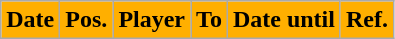<table class="wikitable plainrowheaders sortable">
<tr>
<th style="background:#ffaf00; color:#000000;">Date</th>
<th style="background:#ffaf00; color:#000000;">Pos.</th>
<th style="background:#ffaf00; color:#000000;">Player</th>
<th style="background:#ffaf00; color:#000000;">To</th>
<th style="background:#ffaf00; color:#000000;">Date until</th>
<th style="background:#ffaf00; color:#000000;">Ref.</th>
</tr>
</table>
